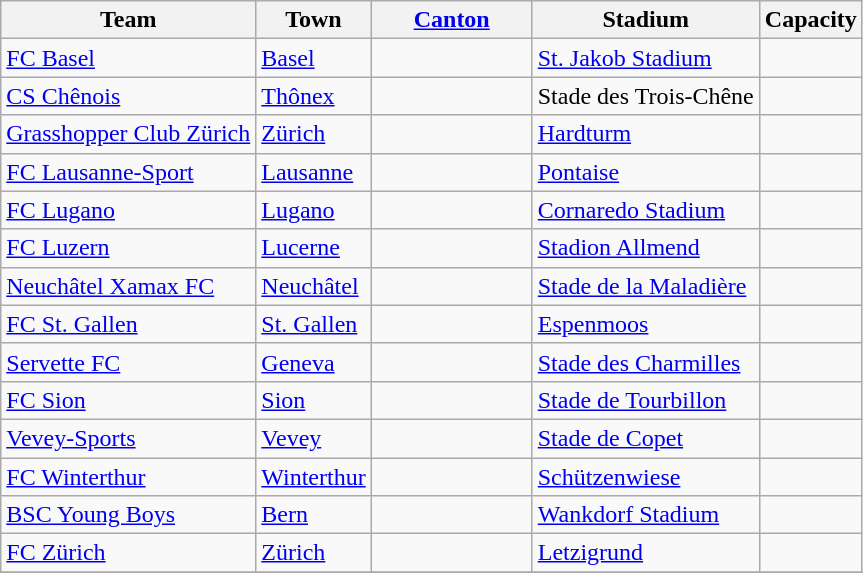<table class="wikitable sortable" style="text-align: left;">
<tr>
<th>Team</th>
<th>Town</th>
<th width="100"><a href='#'>Canton</a></th>
<th>Stadium</th>
<th>Capacity</th>
</tr>
<tr>
<td><a href='#'>FC Basel</a></td>
<td><a href='#'>Basel</a></td>
<td></td>
<td><a href='#'>St. Jakob Stadium</a></td>
<td></td>
</tr>
<tr>
<td><a href='#'>CS Chênois</a></td>
<td><a href='#'>Thônex</a></td>
<td></td>
<td>Stade des Trois-Chêne</td>
<td></td>
</tr>
<tr>
<td><a href='#'>Grasshopper Club Zürich</a></td>
<td><a href='#'>Zürich</a></td>
<td></td>
<td><a href='#'>Hardturm</a></td>
<td></td>
</tr>
<tr>
<td><a href='#'>FC Lausanne-Sport</a></td>
<td><a href='#'>Lausanne</a></td>
<td></td>
<td><a href='#'>Pontaise</a></td>
<td></td>
</tr>
<tr>
<td><a href='#'>FC Lugano</a></td>
<td><a href='#'>Lugano</a></td>
<td></td>
<td><a href='#'>Cornaredo Stadium</a></td>
<td></td>
</tr>
<tr>
<td><a href='#'>FC Luzern</a></td>
<td><a href='#'>Lucerne</a></td>
<td></td>
<td><a href='#'>Stadion Allmend</a></td>
<td></td>
</tr>
<tr>
<td><a href='#'>Neuchâtel Xamax FC</a></td>
<td><a href='#'>Neuchâtel</a></td>
<td></td>
<td><a href='#'>Stade de la Maladière</a></td>
<td></td>
</tr>
<tr>
<td><a href='#'>FC St. Gallen</a></td>
<td><a href='#'>St. Gallen</a></td>
<td></td>
<td><a href='#'>Espenmoos</a></td>
<td></td>
</tr>
<tr>
<td><a href='#'>Servette FC</a></td>
<td><a href='#'>Geneva</a></td>
<td></td>
<td><a href='#'>Stade des Charmilles</a></td>
<td></td>
</tr>
<tr>
<td><a href='#'>FC Sion</a></td>
<td><a href='#'>Sion</a></td>
<td></td>
<td><a href='#'>Stade de Tourbillon</a></td>
<td></td>
</tr>
<tr>
<td><a href='#'>Vevey-Sports</a></td>
<td><a href='#'>Vevey</a></td>
<td></td>
<td><a href='#'>Stade de Copet</a></td>
<td></td>
</tr>
<tr>
<td><a href='#'>FC Winterthur</a></td>
<td><a href='#'>Winterthur</a></td>
<td></td>
<td><a href='#'>Schützenwiese</a></td>
<td></td>
</tr>
<tr>
<td><a href='#'>BSC Young Boys</a></td>
<td><a href='#'>Bern</a></td>
<td></td>
<td><a href='#'>Wankdorf Stadium</a></td>
<td></td>
</tr>
<tr>
<td><a href='#'>FC Zürich</a></td>
<td><a href='#'>Zürich</a></td>
<td></td>
<td><a href='#'>Letzigrund</a></td>
<td></td>
</tr>
<tr>
</tr>
</table>
